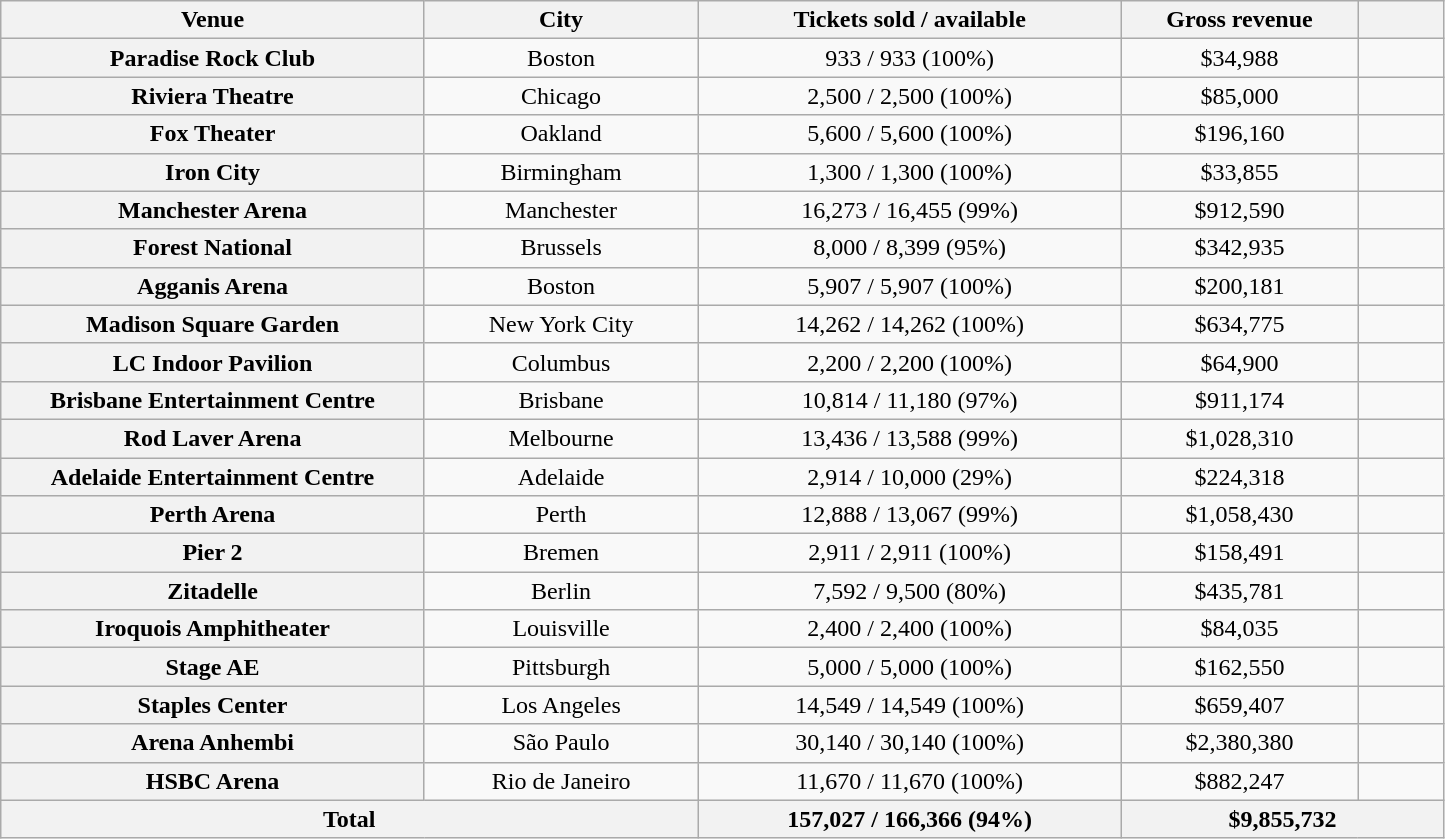<table class="wikitable plainrowheaders" style="text-align:center">
<tr>
<th scope="col" width="275">Venue</th>
<th scope="col" width="175">City</th>
<th scope="col" width="275">Tickets sold / available</th>
<th scope="col" width="150">Gross revenue</th>
<th scope="col" width="50"></th>
</tr>
<tr>
<th scope="row" style="text-align:center;">Paradise Rock Club</th>
<td>Boston</td>
<td>933 / 933 (100%)</td>
<td>$34,988</td>
<td></td>
</tr>
<tr>
<th scope="row" style="text-align:center;">Riviera Theatre</th>
<td>Chicago</td>
<td>2,500 / 2,500 (100%)</td>
<td>$85,000</td>
<td></td>
</tr>
<tr>
<th scope="row" style="text-align:center;">Fox Theater</th>
<td>Oakland</td>
<td>5,600 / 5,600 (100%)</td>
<td>$196,160</td>
<td></td>
</tr>
<tr>
<th scope="row" style="text-align:center;">Iron City</th>
<td>Birmingham</td>
<td>1,300 / 1,300 (100%)</td>
<td>$33,855</td>
<td></td>
</tr>
<tr>
<th scope="row" style="text-align:center;">Manchester Arena</th>
<td>Manchester</td>
<td>16,273 / 16,455 (99%)</td>
<td>$912,590</td>
<td></td>
</tr>
<tr>
<th scope="row" style="text-align:center;">Forest National</th>
<td>Brussels</td>
<td>8,000 / 8,399 (95%)</td>
<td>$342,935</td>
<td></td>
</tr>
<tr>
<th scope="row" style="text-align:center;">Agganis Arena</th>
<td>Boston</td>
<td>5,907 / 5,907 (100%)</td>
<td>$200,181</td>
<td></td>
</tr>
<tr>
<th scope="row" style="text-align:center;">Madison Square Garden</th>
<td>New York City</td>
<td>14,262 / 14,262 (100%)</td>
<td>$634,775</td>
<td></td>
</tr>
<tr>
<th scope="row" style="text-align:center;">LC Indoor Pavilion</th>
<td>Columbus</td>
<td>2,200 / 2,200 (100%)</td>
<td>$64,900</td>
<td></td>
</tr>
<tr>
<th scope="row" style="text-align:center;">Brisbane Entertainment Centre</th>
<td>Brisbane</td>
<td>10,814 / 11,180 (97%)</td>
<td>$911,174</td>
<td></td>
</tr>
<tr>
<th scope="row" style="text-align:center;">Rod Laver Arena</th>
<td>Melbourne</td>
<td>13,436 / 13,588 (99%)</td>
<td>$1,028,310</td>
<td></td>
</tr>
<tr>
<th scope="row" style="text-align:center;">Adelaide Entertainment Centre</th>
<td>Adelaide</td>
<td>2,914 / 10,000 (29%)</td>
<td>$224,318</td>
<td></td>
</tr>
<tr>
<th scope="row" style="text-align:center;">Perth Arena</th>
<td>Perth</td>
<td>12,888 / 13,067 (99%)</td>
<td>$1,058,430</td>
<td></td>
</tr>
<tr>
<th scope="row" style="text-align:center;">Pier 2</th>
<td>Bremen</td>
<td>2,911 / 2,911 (100%)</td>
<td>$158,491</td>
<td></td>
</tr>
<tr>
<th scope="row" style="text-align:center;">Zitadelle</th>
<td>Berlin</td>
<td>7,592 / 9,500 (80%)</td>
<td>$435,781</td>
<td></td>
</tr>
<tr>
<th scope="row" style="text-align:center;">Iroquois Amphitheater</th>
<td>Louisville</td>
<td>2,400 / 2,400 (100%)</td>
<td>$84,035</td>
<td></td>
</tr>
<tr>
<th scope="row" style="text-align:center;">Stage AE</th>
<td>Pittsburgh</td>
<td>5,000 / 5,000 (100%)</td>
<td>$162,550</td>
<td></td>
</tr>
<tr>
<th scope="row" style="text-align:center;">Staples Center</th>
<td>Los Angeles</td>
<td>14,549 / 14,549 (100%)</td>
<td>$659,407</td>
<td></td>
</tr>
<tr>
<th scope="row" style="text-align:center;">Arena Anhembi</th>
<td>São Paulo</td>
<td>30,140 / 30,140 (100%)</td>
<td>$2,380,380</td>
<td></td>
</tr>
<tr>
<th scope="row" style="text-align:center;">HSBC Arena</th>
<td>Rio de Janeiro</td>
<td>11,670 / 11,670 (100%)</td>
<td>$882,247</td>
<td></td>
</tr>
<tr>
<th colspan="2">Total</th>
<th>157,027 / 166,366 (94%)</th>
<th colspan="2">$9,855,732</th>
</tr>
</table>
